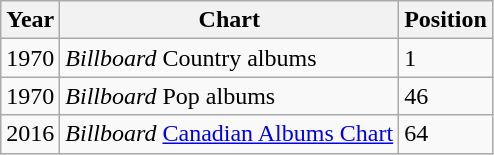<table class="wikitable">
<tr>
<th>Year</th>
<th>Chart</th>
<th>Position</th>
</tr>
<tr>
<td>1970</td>
<td><em>Billboard</em> Country albums</td>
<td>1</td>
</tr>
<tr>
<td>1970</td>
<td><em>Billboard</em> Pop albums</td>
<td>46</td>
</tr>
<tr>
<td>2016</td>
<td><em>Billboard</em> <a href='#'>Canadian Albums Chart</a></td>
<td>64</td>
</tr>
</table>
